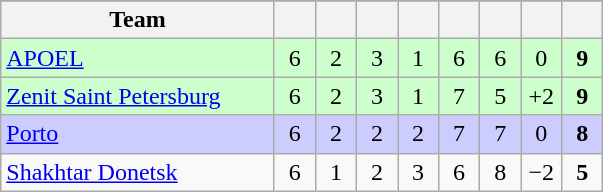<table class="wikitable" style="text-align:center">
<tr>
</tr>
<tr>
<th style="width:175px">Team</th>
<th width="20"></th>
<th width="20"></th>
<th width="20"></th>
<th width="20"></th>
<th width="20"></th>
<th width="20"></th>
<th width="20"></th>
<th width="20"></th>
</tr>
<tr style="background:#cfc">
<td align=left> <a href='#'>APOEL</a></td>
<td>6</td>
<td>2</td>
<td>3</td>
<td>1</td>
<td>6</td>
<td>6</td>
<td>0</td>
<td><strong>9</strong></td>
</tr>
<tr style="background:#cfc">
<td align=left> <a href='#'>Zenit Saint Petersburg</a></td>
<td>6</td>
<td>2</td>
<td>3</td>
<td>1</td>
<td>7</td>
<td>5</td>
<td>+2</td>
<td><strong>9</strong></td>
</tr>
<tr style="background:#ccf">
<td align=left> <a href='#'>Porto</a></td>
<td>6</td>
<td>2</td>
<td>2</td>
<td>2</td>
<td>7</td>
<td>7</td>
<td>0</td>
<td><strong>8</strong></td>
</tr>
<tr>
<td align=left> <a href='#'>Shakhtar Donetsk</a></td>
<td>6</td>
<td>1</td>
<td>2</td>
<td>3</td>
<td>6</td>
<td>8</td>
<td>−2</td>
<td><strong>5</strong></td>
</tr>
</table>
